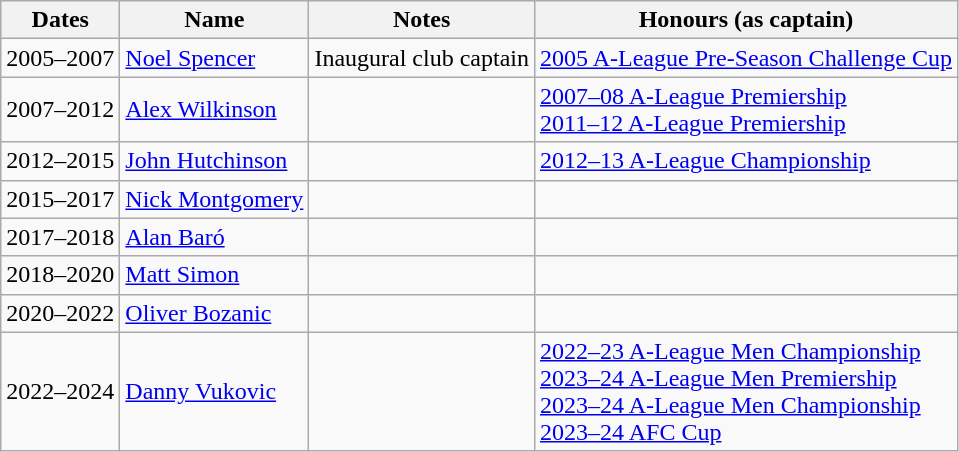<table class="wikitable">
<tr>
<th>Dates</th>
<th>Name</th>
<th>Notes</th>
<th>Honours (as captain)</th>
</tr>
<tr>
<td>2005–2007</td>
<td> <a href='#'>Noel Spencer</a></td>
<td>Inaugural club captain</td>
<td><a href='#'>2005 A-League Pre-Season Challenge Cup</a></td>
</tr>
<tr>
<td>2007–2012</td>
<td> <a href='#'>Alex Wilkinson</a></td>
<td></td>
<td><a href='#'>2007–08 A-League Premiership</a><br><a href='#'>2011–12 A-League Premiership</a></td>
</tr>
<tr>
<td>2012–2015</td>
<td> <a href='#'>John Hutchinson</a></td>
<td></td>
<td><a href='#'>2012–13 A-League Championship</a></td>
</tr>
<tr>
<td>2015–2017</td>
<td> <a href='#'>Nick Montgomery</a></td>
<td></td>
<td></td>
</tr>
<tr>
<td>2017–2018</td>
<td> <a href='#'>Alan Baró</a></td>
<td></td>
<td></td>
</tr>
<tr>
<td>2018–2020</td>
<td> <a href='#'>Matt Simon</a></td>
<td></td>
<td></td>
</tr>
<tr>
<td>2020–2022</td>
<td> <a href='#'>Oliver Bozanic</a></td>
<td></td>
<td></td>
</tr>
<tr>
<td>2022–2024</td>
<td> <a href='#'>Danny Vukovic</a></td>
<td></td>
<td><a href='#'>2022–23 A-League Men Championship</a><br><a href='#'>2023–24 A-League Men Premiership</a><br><a href='#'>2023–24 A-League Men Championship</a><br><a href='#'>2023–24 AFC Cup</a></td>
</tr>
</table>
